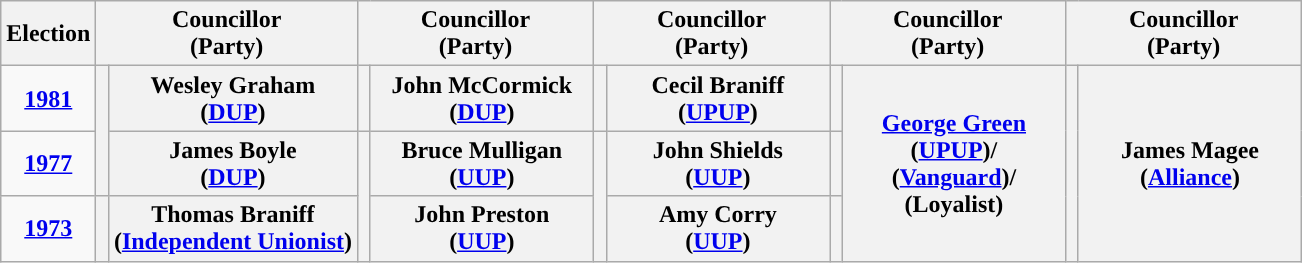<table class="wikitable" style="text-align:center">
<tr>
<th scope="col" width="50">Election</th>
<th scope="col" width="150" colspan = "2">Councillor<br> (Party)</th>
<th scope="col" width="150" colspan = "2">Councillor<br> (Party)</th>
<th scope="col" width="150" colspan = "2">Councillor<br> (Party)</th>
<th scope="col" width="150" colspan = "2">Councillor<br> (Party)</th>
<th scope="col" width="150" colspan = "2">Councillor<br> (Party)</th>
</tr>
<tr>
<td><strong><a href='#'>1981</a></strong></td>
<th rowspan="2" width="1" style="background-color: "></th>
<th rowspan = "1">Wesley Graham <br> (<a href='#'>DUP</a>)</th>
<th rowspan="1" width="1" style="background-color: "></th>
<th rowspan = "1">John McCormick <br> (<a href='#'>DUP</a>)</th>
<th rowspan="1" width="1" style="background-color: "></th>
<th rowspan = "1">Cecil Braniff <br> (<a href='#'>UPUP</a>)</th>
<th rowspan="1" width="1" style="background-color: "></th>
<th rowspan = "3"><a href='#'>George Green</a> <br> (<a href='#'>UPUP</a>)/ <br> (<a href='#'>Vanguard</a>)/ <br> (Loyalist)</th>
<th rowspan="3" width="1" style="background-color: "></th>
<th rowspan = "3">James Magee <br> (<a href='#'>Alliance</a>)</th>
</tr>
<tr>
<td><strong><a href='#'>1977</a></strong></td>
<th rowspan = "1">James Boyle <br> (<a href='#'>DUP</a>)</th>
<th rowspan="2" width="1" style="background-color: "></th>
<th rowspan = "1">Bruce Mulligan <br> (<a href='#'>UUP</a>)</th>
<th rowspan="2" width="1" style="background-color: "></th>
<th rowspan = "1">John Shields <br> (<a href='#'>UUP</a>)</th>
<th rowspan="1" width="1" style="background-color: "></th>
</tr>
<tr>
<td><strong><a href='#'>1973</a></strong></td>
<th rowspan="1" width="1" style="background-color: "></th>
<th rowspan = "1">Thomas Braniff <br> (<a href='#'>Independent Unionist</a>)</th>
<th rowspan = "1">John Preston <br> (<a href='#'>UUP</a>)</th>
<th rowspan = "1">Amy Corry <br> (<a href='#'>UUP</a>)</th>
<th rowspan="1" width="1" style="background-color: "></th>
</tr>
</table>
